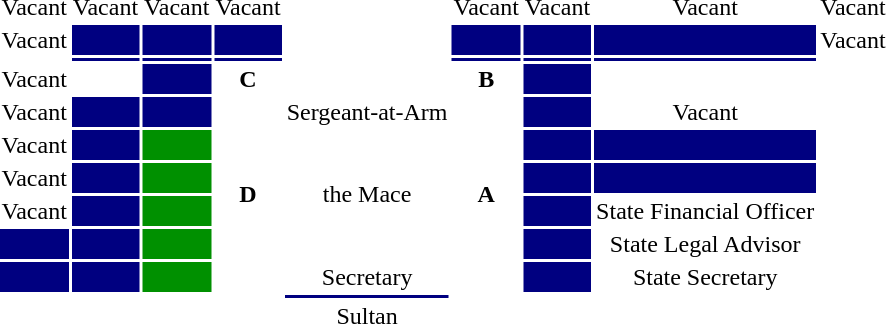<table style="font-size:100%; text-align:center;">
<tr>
<td>Vacant</td>
<td>Vacant</td>
<td>Vacant</td>
<td>Vacant</td>
<td></td>
<td>Vacant</td>
<td>Vacant</td>
<td>Vacant</td>
<td>Vacant</td>
</tr>
<tr>
<td>Vacant</td>
<td style="background-color:#000080;"></td>
<td style="background-color:#000080;"></td>
<td style="background-color:#000080;"></td>
<td></td>
<td bgcolor=#000080></td>
<td style="background-color:#000080;"></td>
<td style="background-color:#000080;"></td>
<td>Vacant</td>
</tr>
<tr>
<td></td>
<td style="background-color:#000080;"></td>
<td style="background-color:#000080;"></td>
<td style="background-color:#000080;"></td>
<td></td>
<td style="background-color:#000080;"></td>
<td style="background-color:#000080;"></td>
<td style="background-color:#000080;"></td>
<td></td>
</tr>
<tr>
<td>Vacant</td>
<td></td>
<td style="background-color:#000080;"></td>
<td><strong>C</strong></td>
<td></td>
<td><strong>B</strong></td>
<td style="background-color:#000080;"></td>
<td></td>
<td></td>
</tr>
<tr>
<td>Vacant</td>
<td style="background-color:#000080;"></td>
<td style="background-color:#000080;"></td>
<td rowspan=6><strong>D</strong></td>
<td>Sergeant-at-Arm</td>
<td rowspan=6><strong>A</strong></td>
<td style="background-color:#000080;"></td>
<td>Vacant</td>
<td></td>
</tr>
<tr>
<td>Vacant</td>
<td style="background-color:#000080;"></td>
<td style="background-color:#009000;"></td>
<td></td>
<td style="background-color:#000080;"></td>
<td style="background-color:#000080;"></td>
<td></td>
</tr>
<tr>
<td>Vacant</td>
<td style="background-color:#000080;"></td>
<td style="background-color:#009000;"></td>
<td rowspan=2>the Mace</td>
<td style="background-color:#000080;"></td>
<td style="background-color:#000080;"></td>
<td></td>
</tr>
<tr>
<td>Vacant</td>
<td style="background-color:#000080;"></td>
<td style="background-color:#009000;"></td>
<td style="background-color:#000080;"></td>
<td>State Financial Officer</td>
<td></td>
</tr>
<tr>
<td style="background-color:#000080;"></td>
<td style="background-color:#000080;"></td>
<td style="background-color:#009000;"></td>
<td></td>
<td style="background-color:#000080;"></td>
<td>State Legal Advisor</td>
<td></td>
</tr>
<tr>
<td bgcolor=#000080></td>
<td style="background-color:#000080;"></td>
<td style="background-color:#009000;"></td>
<td>Secretary</td>
<td style="background-color:#000080;"></td>
<td>State Secretary</td>
<td></td>
</tr>
<tr>
<td></td>
<td></td>
<td></td>
<td></td>
<td bgcolor=#000080></td>
<td></td>
<td></td>
<td></td>
<td></td>
</tr>
<tr>
<td></td>
<td></td>
<td></td>
<td></td>
<td>Sultan</td>
<td></td>
<td></td>
<td></td>
<td></td>
</tr>
</table>
